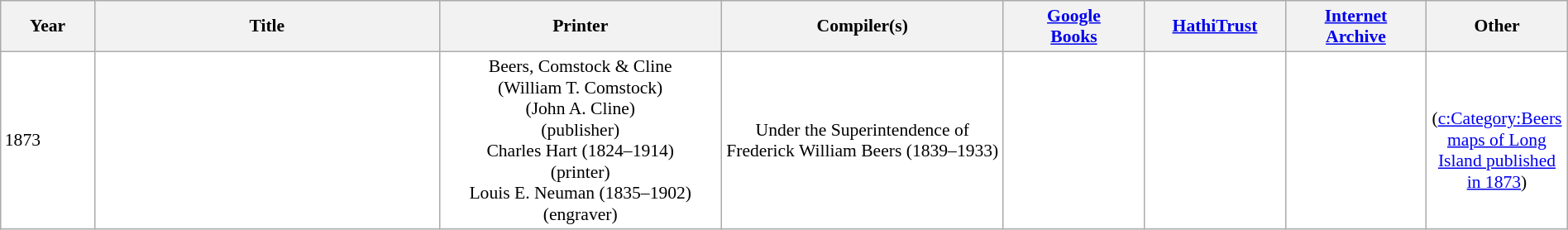<table class="wikitable collapsible sortable" border="0" cellpadding="1" style="color:black; background-color: #FFFFFF; font-size: 90%; width:100%">
<tr>
<th>Year</th>
<th>Title</th>
<th>Printer</th>
<th>Compiler(s)</th>
<th><a href='#'>Google<br>Books</a></th>
<th><a href='#'>HathiTrust</a></th>
<th><a href='#'>Internet<br>Archive</a></th>
<th>Other</th>
</tr>
<tr>
<td width="6%">1873</td>
<td width="22%" data-sort-value="new utrecht 1873"></td>
<td style="text-align:center" width="18%" data-sort-value="beers 1873">Beers, Comstock & Cline<br>(William T. Comstock)<br>(John A. Cline)<br>(publisher)<br>Charles Hart (1824–1914)<br>(printer)<br>Louis E. Neuman (1835–1902)<br>(engraver)</td>
<td style="text-align:center" width="18%" data-sort-value="beers 1873">Under the Superintendence of<br>Frederick William Beers (1839–1933)</td>
<td style="text-align:center" width="9%"></td>
<td style="text-align:center" width="9%"></td>
<td style="text-align:center" width="9%"></td>
<td style="text-align:center" width="9%" data-sort-value="NYPL"><br>(<a href='#'>c:Category:Beers maps of Long Island published in 1873</a>)</td>
</tr>
</table>
